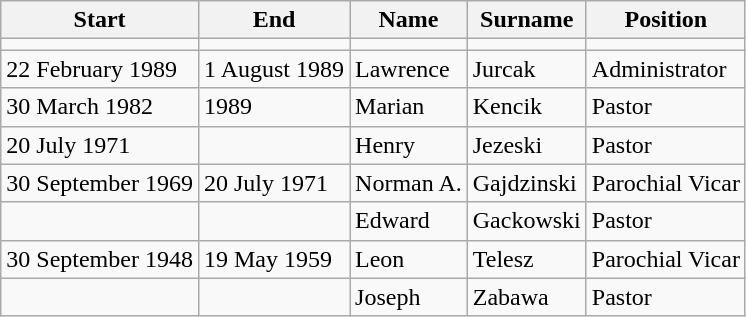<table class="wikitable sortable" border="1">
<tr>
<th>Start</th>
<th>End</th>
<th>Name</th>
<th>Surname</th>
<th>Position</th>
</tr>
<tr>
<td></td>
<td></td>
<td></td>
<td></td>
<td></td>
</tr>
<tr>
<td>22 February 1989</td>
<td>1 August 1989</td>
<td>Lawrence</td>
<td>Jurcak</td>
<td>Administrator</td>
</tr>
<tr>
<td>30 March 1982</td>
<td>1989</td>
<td>Marian</td>
<td>Kencik</td>
<td>Pastor</td>
</tr>
<tr>
<td>20 July 1971</td>
<td></td>
<td>Henry</td>
<td>Jezeski</td>
<td>Pastor</td>
</tr>
<tr>
<td>30 September 1969</td>
<td>20 July 1971</td>
<td>Norman A.</td>
<td>Gajdzinski</td>
<td>Parochial Vicar</td>
</tr>
<tr>
<td></td>
<td></td>
<td>Edward</td>
<td>Gackowski</td>
<td>Pastor</td>
</tr>
<tr>
<td>30 September 1948</td>
<td>19 May 1959</td>
<td>Leon</td>
<td>Telesz</td>
<td>Parochial Vicar</td>
</tr>
<tr>
<td></td>
<td></td>
<td>Joseph</td>
<td>Zabawa</td>
<td>Pastor</td>
</tr>
</table>
